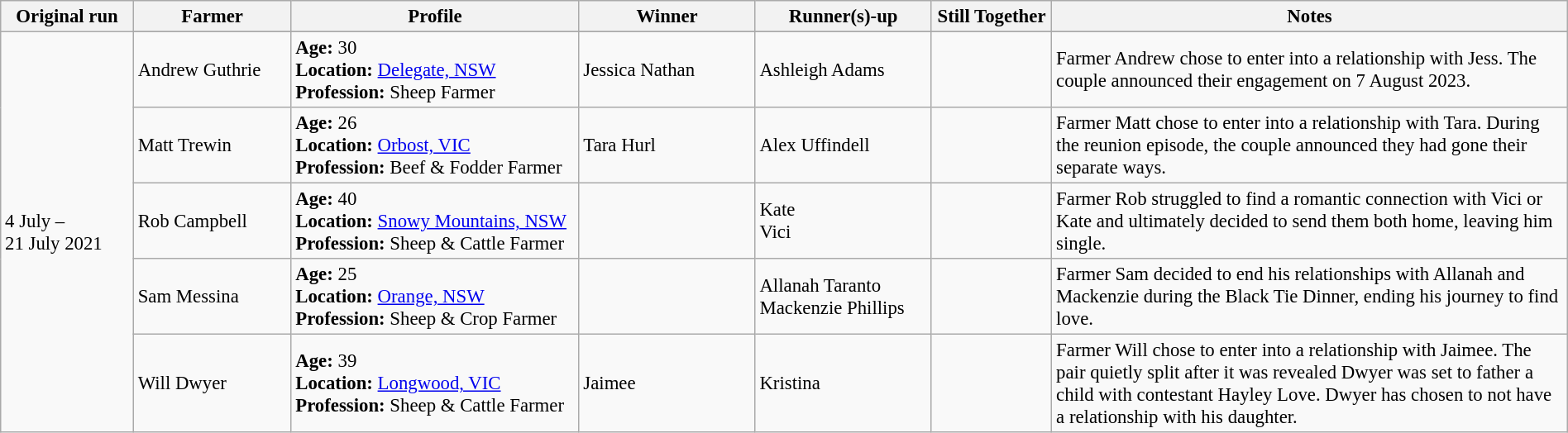<table class="wikitable plainrowheaders" style="font-size:95%; width:100%;">
<tr>
<th width=100>Original run</th>
<th width=120>Farmer</th>
<th width=225>Profile</th>
<th width=135>Winner</th>
<th width=135>Runner(s)-up</th>
<th width=90>Still Together</th>
<th>Notes</th>
</tr>
<tr>
<td rowspan="6">4 July – <br> 21 July 2021</td>
</tr>
<tr>
<td>Andrew Guthrie</td>
<td><strong>Age:</strong> 30 <br><strong>Location:</strong> <a href='#'>Delegate, NSW</a> <br><strong>Profession:</strong> Sheep Farmer</td>
<td>Jessica Nathan</td>
<td>Ashleigh Adams</td>
<td></td>
<td>Farmer Andrew chose to enter into a relationship with Jess. The couple announced their engagement on 7 August 2023.</td>
</tr>
<tr>
<td>Matt Trewin</td>
<td><strong>Age:</strong> 26 <br> <strong>Location:</strong> <a href='#'>Orbost, VIC</a> <br> <strong>Profession:</strong> Beef & Fodder Farmer</td>
<td>Tara Hurl</td>
<td>Alex Uffindell</td>
<td></td>
<td>Farmer Matt chose to enter into a relationship with Tara. During the reunion episode, the couple announced they had gone their separate ways.</td>
</tr>
<tr>
<td>Rob Campbell</td>
<td><strong>Age:</strong> 40 <br> <strong>Location:</strong> <a href='#'>Snowy Mountains, NSW</a> <br> <strong>Profession:</strong> Sheep & Cattle Farmer</td>
<td></td>
<td>Kate <br> Vici</td>
<td></td>
<td>Farmer Rob struggled to find a romantic connection with Vici or Kate and ultimately decided to send them both home, leaving him single.</td>
</tr>
<tr>
<td>Sam Messina</td>
<td><strong>Age:</strong> 25 <br> <strong>Location:</strong> <a href='#'>Orange, NSW</a> <br> <strong>Profession:</strong> Sheep & Crop Farmer</td>
<td></td>
<td>Allanah Taranto <br> Mackenzie Phillips</td>
<td></td>
<td>Farmer Sam decided to end his relationships with Allanah and Mackenzie during the Black Tie Dinner, ending his journey to find love.</td>
</tr>
<tr>
<td>Will Dwyer</td>
<td><strong>Age:</strong> 39 <br> <strong>Location:</strong> <a href='#'>Longwood, VIC</a> <br> <strong>Profession:</strong> Sheep & Cattle Farmer</td>
<td>Jaimee</td>
<td>Kristina</td>
<td></td>
<td>Farmer Will chose to enter into a relationship with Jaimee. The pair quietly split after it was revealed Dwyer was set to father a child with contestant Hayley Love. Dwyer has chosen to not have a relationship with his daughter.</td>
</tr>
</table>
